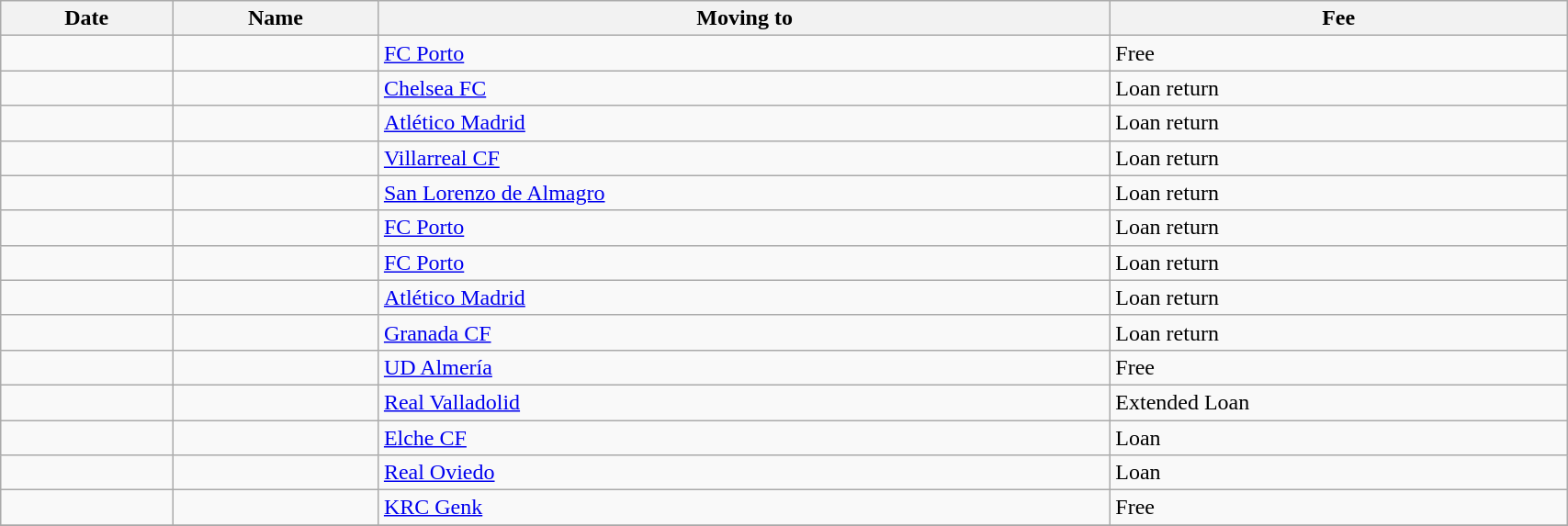<table class="wikitable sortable" width=90%>
<tr>
<th>Date</th>
<th>Name</th>
<th>Moving to</th>
<th>Fee</th>
</tr>
<tr>
<td></td>
<td> </td>
<td> <a href='#'>FC Porto</a></td>
<td>Free</td>
</tr>
<tr>
<td></td>
<td> </td>
<td> <a href='#'>Chelsea FC</a></td>
<td>Loan return</td>
</tr>
<tr>
<td></td>
<td> </td>
<td> <a href='#'>Atlético Madrid</a></td>
<td>Loan return</td>
</tr>
<tr>
<td></td>
<td> </td>
<td> <a href='#'>Villarreal CF</a></td>
<td>Loan return</td>
</tr>
<tr>
<td></td>
<td> </td>
<td> <a href='#'>San Lorenzo de Almagro</a></td>
<td>Loan return</td>
</tr>
<tr>
<td></td>
<td> </td>
<td> <a href='#'>FC Porto</a></td>
<td>Loan return</td>
</tr>
<tr>
<td></td>
<td> </td>
<td> <a href='#'>FC Porto</a></td>
<td>Loan return</td>
</tr>
<tr>
<td></td>
<td> </td>
<td> <a href='#'>Atlético Madrid</a></td>
<td>Loan return</td>
</tr>
<tr>
<td></td>
<td> </td>
<td> <a href='#'>Granada CF</a></td>
<td>Loan return</td>
</tr>
<tr>
<td></td>
<td> </td>
<td> <a href='#'>UD Almería</a></td>
<td>Free</td>
</tr>
<tr>
<td></td>
<td> </td>
<td> <a href='#'>Real Valladolid</a></td>
<td>Extended Loan</td>
</tr>
<tr>
<td></td>
<td> </td>
<td> <a href='#'>Elche CF</a></td>
<td>Loan</td>
</tr>
<tr>
<td></td>
<td> </td>
<td> <a href='#'>Real Oviedo</a></td>
<td>Loan</td>
</tr>
<tr>
<td></td>
<td> </td>
<td> <a href='#'>KRC Genk</a></td>
<td>Free</td>
</tr>
<tr>
</tr>
</table>
